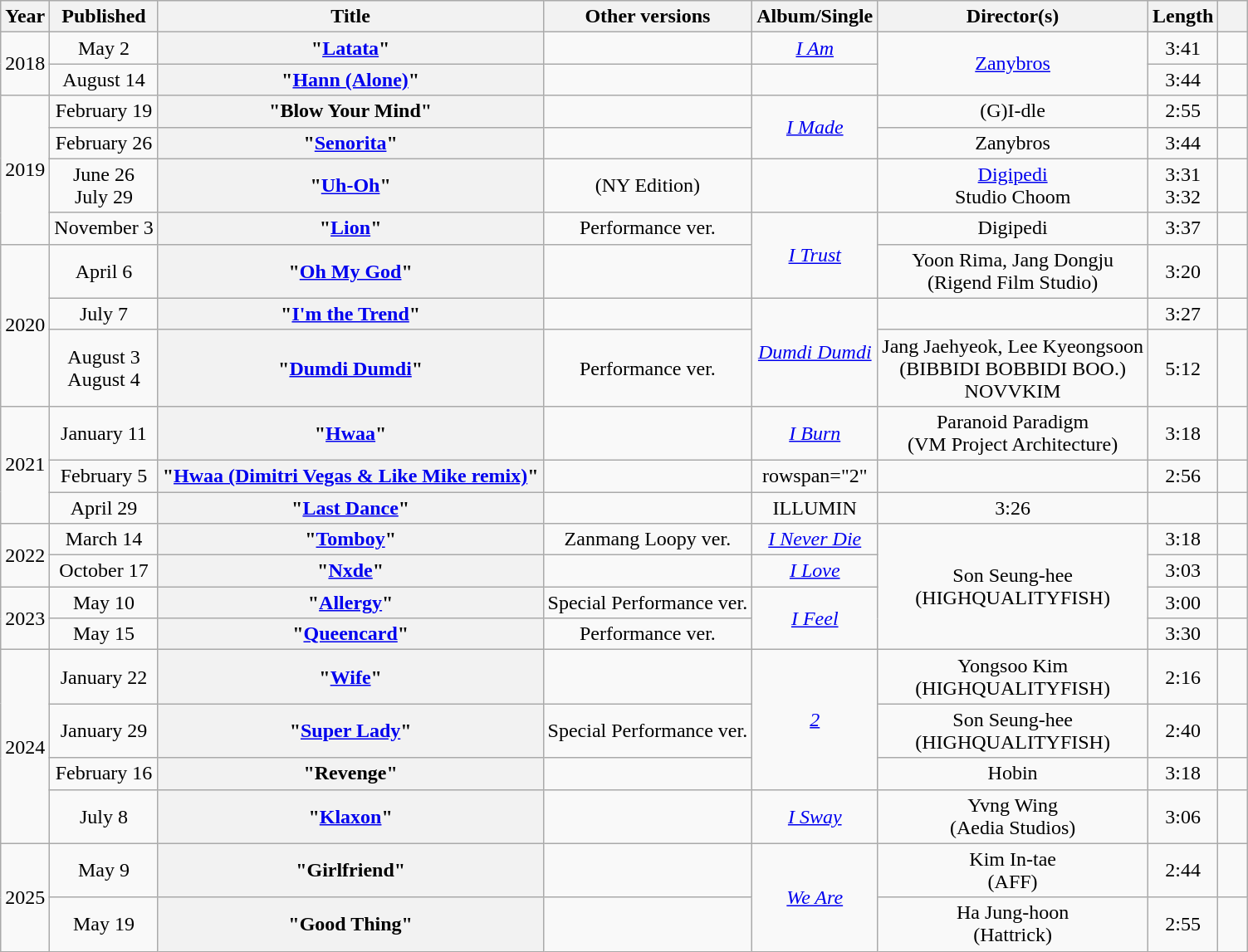<table class="wikitable plainrowheaders" style="text-align:center">
<tr>
<th scope="col">Year</th>
<th scope="col">Published</th>
<th scope="col">Title</th>
<th scope="col">Other versions</th>
<th scope="col">Album/Single</th>
<th scope="col">Director(s)</th>
<th scope="col">Length</th>
<th scope="col" style="width:1em"></th>
</tr>
<tr>
<td rowspan="2">2018</td>
<td>May 2</td>
<th scope="row">"<a href='#'>Latata</a>"</th>
<td></td>
<td><em><a href='#'>I Am</a></em></td>
<td rowspan="2"><a href='#'>Zanybros</a></td>
<td>3:41</td>
<td></td>
</tr>
<tr>
<td>August 14</td>
<th scope="row">"<a href='#'>Hann (Alone)</a>"</th>
<td></td>
<td></td>
<td>3:44</td>
<td></td>
</tr>
<tr>
<td rowspan="4">2019</td>
<td>February 19</td>
<th scope="row">"Blow Your Mind"</th>
<td></td>
<td rowspan="2"><em><a href='#'>I Made</a></em></td>
<td>(G)I-dle</td>
<td>2:55</td>
<td></td>
</tr>
<tr>
<td>February 26</td>
<th scope="row">"<a href='#'>Senorita</a>"</th>
<td></td>
<td>Zanybros</td>
<td>3:44</td>
<td></td>
</tr>
<tr>
<td>June 26<br>July 29</td>
<th scope="row">"<a href='#'>Uh-Oh</a>"</th>
<td>(NY Edition)</td>
<td></td>
<td><a href='#'>Digipedi</a><br>Studio Choom</td>
<td>3:31<br>3:32</td>
<td></td>
</tr>
<tr>
<td>November 3</td>
<th scope="row">"<a href='#'>Lion</a>"</th>
<td>Performance ver.</td>
<td rowspan="2"><em><a href='#'>I Trust</a></em></td>
<td>Digipedi</td>
<td>3:37</td>
<td></td>
</tr>
<tr>
<td rowspan="3">2020</td>
<td>April 6</td>
<th scope="row">"<a href='#'>Oh My God</a>"</th>
<td></td>
<td>Yoon Rima, Jang Dongju<br>(Rigend Film Studio)</td>
<td>3:20</td>
<td></td>
</tr>
<tr>
<td>July 7</td>
<th scope="row">"<a href='#'>I'm the Trend</a>"</th>
<td></td>
<td rowspan="2"><em><a href='#'>Dumdi Dumdi</a></em></td>
<td></td>
<td>3:27</td>
<td></td>
</tr>
<tr>
<td>August 3<br>August 4</td>
<th scope="row">"<a href='#'>Dumdi Dumdi</a>"</th>
<td>Performance ver.</td>
<td>Jang Jaehyeok, Lee Kyeongsoon<br>(BIBBIDI BOBBIDI BOO.)<br>NOVVKIM</td>
<td>5:12</td>
<td></td>
</tr>
<tr>
<td rowspan="3">2021</td>
<td>January 11</td>
<th scope="row">"<a href='#'>Hwaa</a>"</th>
<td></td>
<td><em><a href='#'>I Burn</a></em></td>
<td>Paranoid Paradigm<br>(VM Project Architecture)</td>
<td>3:18</td>
<td></td>
</tr>
<tr>
<td>February 5</td>
<th scope="row">"<a href='#'>Hwaa (Dimitri Vegas & Like Mike remix)</a>"</th>
<td></td>
<td>rowspan="2" </td>
<td></td>
<td>2:56</td>
<td></td>
</tr>
<tr>
<td>April 29</td>
<th scope="row">"<a href='#'>Last Dance</a>"</th>
<td></td>
<td>ILLUMIN</td>
<td>3:26</td>
<td></td>
</tr>
<tr>
<td rowspan="2">2022</td>
<td>March 14</td>
<th scope="row">"<a href='#'>Tomboy</a>"</th>
<td>Zanmang Loopy ver.</td>
<td><em><a href='#'>I Never Die</a></em></td>
<td rowspan="4">Son Seung-hee<br>(HIGHQUALITYFISH)</td>
<td>3:18</td>
<td></td>
</tr>
<tr>
<td>October 17</td>
<th scope="row">"<a href='#'>Nxde</a>"</th>
<td></td>
<td><em><a href='#'>I Love</a></em></td>
<td>3:03</td>
<td></td>
</tr>
<tr>
<td rowspan="2">2023</td>
<td>May 10</td>
<th scope="row">"<a href='#'>Allergy</a>"</th>
<td>Special Performance ver.</td>
<td rowspan="2"><em><a href='#'>I Feel</a></em></td>
<td>3:00</td>
<td></td>
</tr>
<tr>
<td>May 15</td>
<th scope="row">"<a href='#'>Queencard</a>"</th>
<td>Performance ver.</td>
<td>3:30</td>
<td></td>
</tr>
<tr>
<td rowspan="4">2024</td>
<td>January 22</td>
<th scope="row">"<a href='#'>Wife</a>"</th>
<td></td>
<td rowspan="3"><em><a href='#'>2</a></em></td>
<td>Yongsoo Kim<br>(HIGHQUALITYFISH)</td>
<td>2:16</td>
<td></td>
</tr>
<tr>
<td>January 29</td>
<th scope="row">"<a href='#'>Super Lady</a>"</th>
<td>Special Performance ver.</td>
<td>Son Seung-hee<br>(HIGHQUALITYFISH)</td>
<td>2:40</td>
<td></td>
</tr>
<tr>
<td>February 16</td>
<th scope="row">"Revenge"</th>
<td></td>
<td>Hobin</td>
<td>3:18</td>
<td></td>
</tr>
<tr>
<td>July 8</td>
<th scope="row">"<a href='#'>Klaxon</a>"</th>
<td></td>
<td><em><a href='#'>I Sway</a></em></td>
<td>Yvng Wing<br>(Aedia Studios)</td>
<td>3:06</td>
<td></td>
</tr>
<tr>
<td rowspan="2">2025</td>
<td>May 9</td>
<th scope="row">"Girlfriend"</th>
<td></td>
<td rowspan="2"><em><a href='#'>We Are</a></em></td>
<td>Kim In-tae<br>(AFF)</td>
<td>2:44</td>
<td></td>
</tr>
<tr>
<td>May 19</td>
<th scope="row">"Good Thing"</th>
<td></td>
<td>Ha Jung-hoon<br>(Hattrick)</td>
<td>2:55</td>
<td></td>
</tr>
</table>
